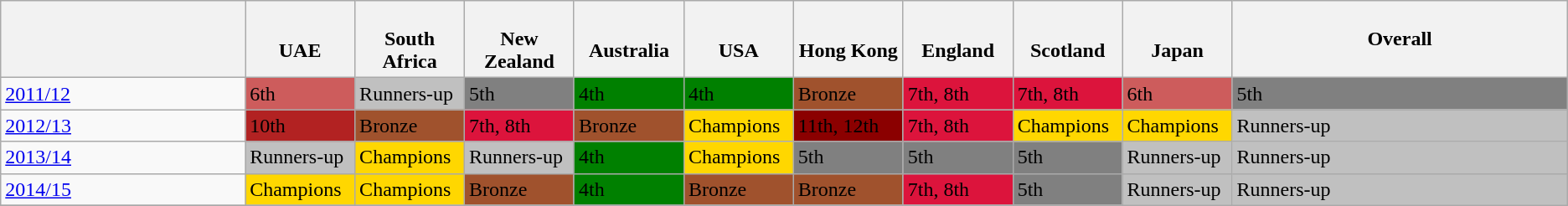<table class="wikitable">
<tr>
<th></th>
<th width=7%> <br> UAE</th>
<th width=7%> <br> South Africa</th>
<th width=7%> <br> New Zealand</th>
<th width=7%> <br> Australia</th>
<th width=7%> <br> USA</th>
<th width=7%> <br> Hong Kong</th>
<th width=7%> <br> England</th>
<th width=7%> <br> Scotland</th>
<th width=7%> <br> Japan</th>
<th>Overall</th>
</tr>
<tr>
<td><a href='#'>2011/12</a></td>
<td style="background: indianred;">6th</td>
<td style="background: silver;">Runners-up</td>
<td style="background: gray;">5th</td>
<td style="background: green;">4th</td>
<td style="background: green;">4th</td>
<td style="background: Sienna;">Bronze</td>
<td style="background: Crimson;">7th, 8th</td>
<td style="background: Crimson;">7th, 8th</td>
<td style="background: indianred;">6th</td>
<td style="background: gray;">5th</td>
</tr>
<tr>
<td><a href='#'>2012/13</a></td>
<td style="background: FireBrick;">10th</td>
<td style="background: Sienna;">Bronze</td>
<td style="background: Crimson;">7th, 8th</td>
<td style="background: Sienna;">Bronze</td>
<td style="background: gold;">Champions</td>
<td style="background: DarkRed;">11th, 12th</td>
<td style="background: Crimson;">7th, 8th</td>
<td style="background: gold;">Champions</td>
<td style="background: gold;">Champions</td>
<td style="background: silver;">Runners-up</td>
</tr>
<tr>
<td><a href='#'>2013/14</a></td>
<td style="background: silver;">Runners-up</td>
<td style="background: gold;">Champions</td>
<td style="background: silver;">Runners-up</td>
<td style="background: green;">4th</td>
<td style="background: gold;">Champions</td>
<td style="background: gray;">5th</td>
<td style="background: gray;">5th</td>
<td style="background: gray;">5th</td>
<td style="background: silver;">Runners-up</td>
<td style="background: silver;">Runners-up</td>
</tr>
<tr>
<td><a href='#'>2014/15</a></td>
<td style="background: gold;">Champions</td>
<td style="background: gold;">Champions</td>
<td style="background: Sienna;">Bronze</td>
<td style="background: green;">4th</td>
<td style="background: Sienna;">Bronze</td>
<td style="background: Sienna;">Bronze</td>
<td style="background: Crimson;">7th, 8th</td>
<td style="background: gray;">5th</td>
<td style="background: silver;">Runners-up</td>
<td style="background: silver;">Runners-up</td>
</tr>
<tr>
</tr>
</table>
